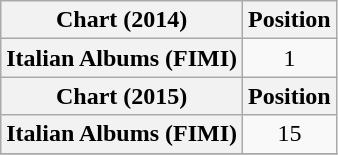<table class="wikitable plainrowheaders" style="text-align:center;">
<tr>
<th>Chart (2014)</th>
<th>Position</th>
</tr>
<tr>
<th scope="row">Italian Albums (FIMI)</th>
<td>1</td>
</tr>
<tr>
<th>Chart (2015)</th>
<th>Position</th>
</tr>
<tr>
<th scope="row">Italian Albums (FIMI)</th>
<td>15</td>
</tr>
<tr>
</tr>
</table>
